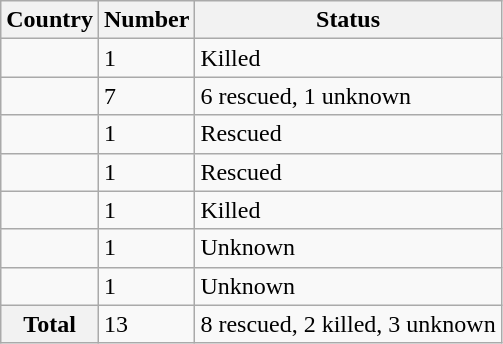<table class="wikitable">
<tr>
<th>Country</th>
<th>Number</th>
<th>Status</th>
</tr>
<tr>
<td></td>
<td>1</td>
<td>Killed</td>
</tr>
<tr>
<td></td>
<td>7</td>
<td>6 rescued, 1 unknown</td>
</tr>
<tr>
<td></td>
<td>1</td>
<td>Rescued</td>
</tr>
<tr>
<td></td>
<td>1</td>
<td>Rescued</td>
</tr>
<tr>
<td></td>
<td>1</td>
<td>Killed</td>
</tr>
<tr>
<td></td>
<td>1</td>
<td>Unknown</td>
</tr>
<tr>
<td></td>
<td>1</td>
<td>Unknown</td>
</tr>
<tr>
<th><strong>Total</strong></th>
<td>13</td>
<td>8 rescued, 2 killed, 3 unknown</td>
</tr>
</table>
